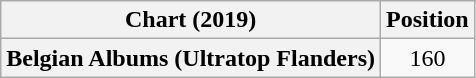<table class="wikitable plainrowheaders" style="text-align:center;">
<tr>
<th scope="col">Chart (2019)</th>
<th scope="col">Position</th>
</tr>
<tr>
<th scope="row">Belgian Albums (Ultratop Flanders)</th>
<td>160</td>
</tr>
</table>
